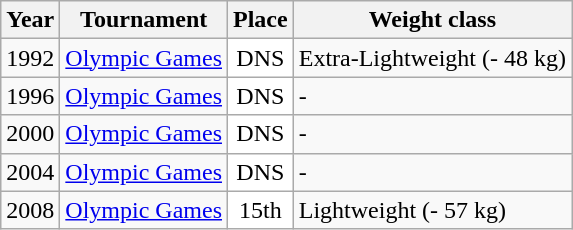<table class=wikitable>
<tr>
<th>Year</th>
<th>Tournament</th>
<th>Place</th>
<th>Weight class</th>
</tr>
<tr>
<td>1992</td>
<td><a href='#'>Olympic Games</a></td>
<td bgcolor="white" align="center">DNS</td>
<td>Extra-Lightweight (- 48 kg)</td>
</tr>
<tr>
<td>1996</td>
<td><a href='#'>Olympic Games</a></td>
<td bgcolor="white" align="center">DNS</td>
<td>-</td>
</tr>
<tr>
<td>2000</td>
<td><a href='#'>Olympic Games</a></td>
<td bgcolor="white" align="center">DNS</td>
<td>-</td>
</tr>
<tr>
<td>2004</td>
<td><a href='#'>Olympic Games</a></td>
<td bgcolor="white" align="center">DNS</td>
<td>-</td>
</tr>
<tr>
<td>2008</td>
<td><a href='#'>Olympic Games</a></td>
<td bgcolor="white" align="center">15th</td>
<td>Lightweight (- 57 kg)</td>
</tr>
</table>
